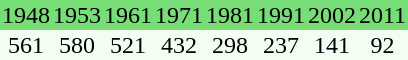<table align="center" cellspacing="0" style="background:#f3fff3">
<tr bgcolor="#77dd77">
<td align="center">1948</td>
<td align="center">1953</td>
<td align="center">1961</td>
<td align="center">1971</td>
<td align="center">1981</td>
<td align="center">1991</td>
<td align="center">2002</td>
<td align="center">2011</td>
</tr>
<tr>
<td align="center">561</td>
<td align="center">580</td>
<td align="center">521</td>
<td align="center">432</td>
<td align="center">298</td>
<td align="center">237</td>
<td align="center">141</td>
<td align="center">92</td>
</tr>
</table>
